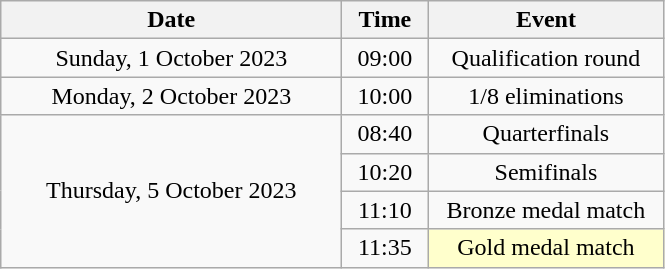<table class = "wikitable" style="text-align:center;">
<tr>
<th width="220">Date</th>
<th width="50">Time</th>
<th width="150">Event</th>
</tr>
<tr>
<td>Sunday, 1 October 2023</td>
<td>09:00</td>
<td>Qualification round</td>
</tr>
<tr>
<td>Monday, 2 October 2023</td>
<td>10:00</td>
<td>1/8 eliminations</td>
</tr>
<tr>
<td rowspan=4>Thursday, 5 October 2023</td>
<td>08:40</td>
<td>Quarterfinals</td>
</tr>
<tr>
<td>10:20</td>
<td>Semifinals</td>
</tr>
<tr>
<td>11:10</td>
<td>Bronze medal match</td>
</tr>
<tr>
<td>11:35</td>
<td bgcolor=ffffcc>Gold medal match</td>
</tr>
</table>
